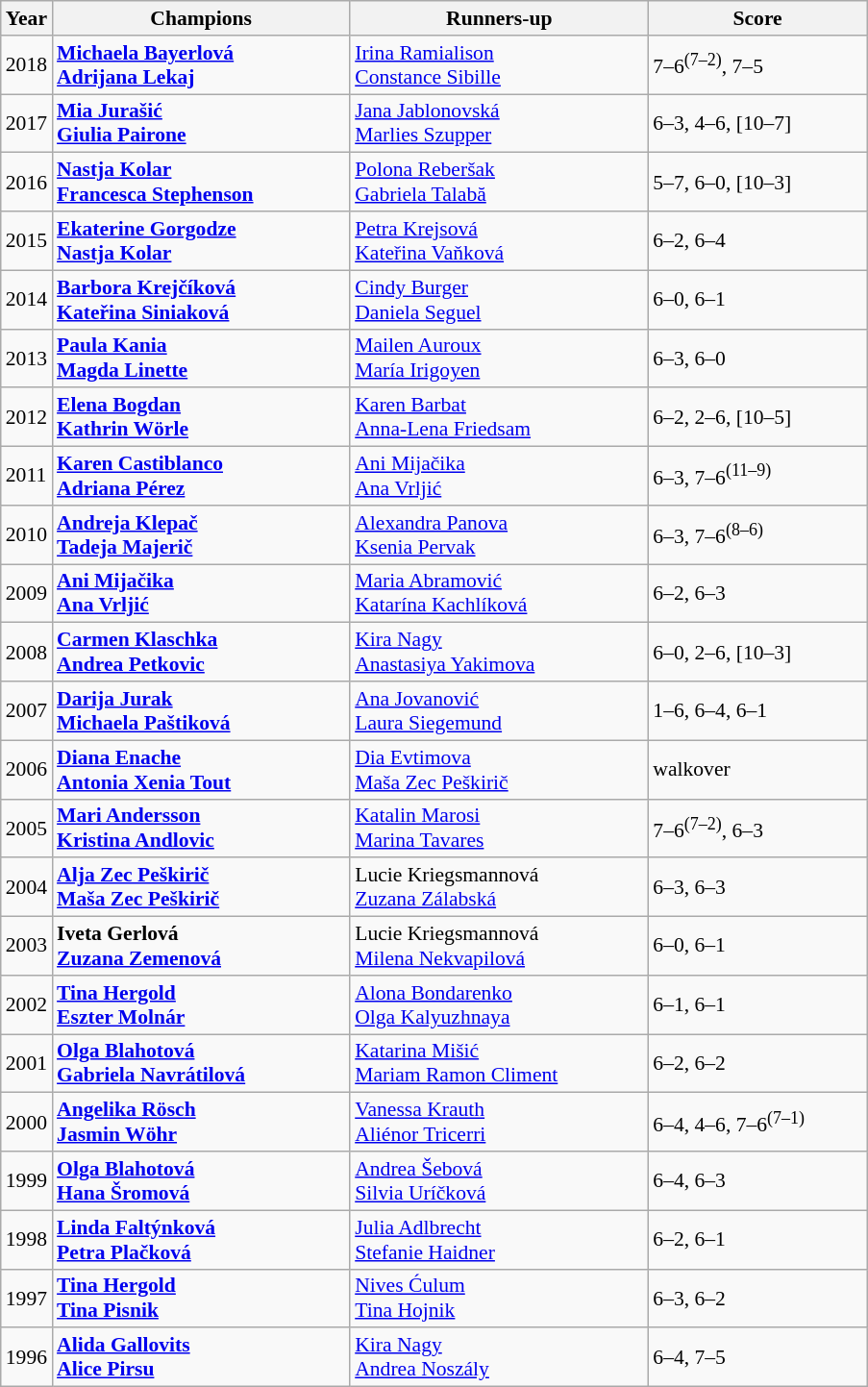<table class="wikitable" style="font-size:90%">
<tr>
<th>Year</th>
<th width="200">Champions</th>
<th width="200">Runners-up</th>
<th width="145">Score</th>
</tr>
<tr>
<td>2018</td>
<td> <strong><a href='#'>Michaela Bayerlová</a></strong> <br>  <strong><a href='#'>Adrijana Lekaj</a></strong></td>
<td> <a href='#'>Irina Ramialison</a> <br>  <a href='#'>Constance Sibille</a></td>
<td>7–6<sup>(7–2)</sup>, 7–5</td>
</tr>
<tr>
<td>2017</td>
<td> <strong><a href='#'>Mia Jurašić</a></strong> <br>  <strong><a href='#'>Giulia Pairone</a></strong></td>
<td> <a href='#'>Jana Jablonovská</a> <br>  <a href='#'>Marlies Szupper</a></td>
<td>6–3, 4–6, [10–7]</td>
</tr>
<tr>
<td>2016</td>
<td> <strong><a href='#'>Nastja Kolar</a></strong> <br>  <strong><a href='#'>Francesca Stephenson</a></strong></td>
<td> <a href='#'>Polona Reberšak</a> <br>  <a href='#'>Gabriela Talabă</a></td>
<td>5–7, 6–0, [10–3]</td>
</tr>
<tr>
<td>2015</td>
<td> <strong><a href='#'>Ekaterine Gorgodze</a></strong> <br>  <strong><a href='#'>Nastja Kolar</a></strong></td>
<td> <a href='#'>Petra Krejsová</a> <br>  <a href='#'>Kateřina Vaňková</a></td>
<td>6–2, 6–4</td>
</tr>
<tr>
<td>2014</td>
<td> <strong><a href='#'>Barbora Krejčíková</a></strong> <br>  <strong><a href='#'>Kateřina Siniaková</a></strong></td>
<td> <a href='#'>Cindy Burger</a> <br>  <a href='#'>Daniela Seguel</a></td>
<td>6–0, 6–1</td>
</tr>
<tr>
<td>2013</td>
<td> <strong><a href='#'>Paula Kania</a></strong> <br>  <strong><a href='#'>Magda Linette</a></strong></td>
<td> <a href='#'>Mailen Auroux</a> <br>  <a href='#'>María Irigoyen</a></td>
<td>6–3, 6–0</td>
</tr>
<tr>
<td>2012</td>
<td> <strong><a href='#'>Elena Bogdan</a></strong> <br>  <strong><a href='#'>Kathrin Wörle</a></strong></td>
<td> <a href='#'>Karen Barbat</a> <br>  <a href='#'>Anna-Lena Friedsam</a></td>
<td>6–2, 2–6, [10–5]</td>
</tr>
<tr>
<td>2011</td>
<td> <strong><a href='#'>Karen Castiblanco</a></strong> <br>  <strong><a href='#'>Adriana Pérez</a></strong></td>
<td> <a href='#'>Ani Mijačika</a> <br>  <a href='#'>Ana Vrljić</a></td>
<td>6–3, 7–6<sup>(11–9)</sup></td>
</tr>
<tr>
<td>2010</td>
<td> <strong><a href='#'>Andreja Klepač</a></strong> <br>  <strong><a href='#'>Tadeja Majerič</a></strong></td>
<td> <a href='#'>Alexandra Panova</a> <br>  <a href='#'>Ksenia Pervak</a></td>
<td>6–3, 7–6<sup>(8–6)</sup></td>
</tr>
<tr>
<td>2009</td>
<td> <strong><a href='#'>Ani Mijačika</a></strong> <br>  <strong><a href='#'>Ana Vrljić</a></strong></td>
<td> <a href='#'>Maria Abramović</a> <br>  <a href='#'>Katarína Kachlíková</a></td>
<td>6–2, 6–3</td>
</tr>
<tr>
<td>2008</td>
<td> <strong><a href='#'>Carmen Klaschka</a></strong> <br>  <strong><a href='#'>Andrea Petkovic</a></strong></td>
<td> <a href='#'>Kira Nagy</a> <br>  <a href='#'>Anastasiya Yakimova</a></td>
<td>6–0, 2–6, [10–3]</td>
</tr>
<tr>
<td>2007</td>
<td> <strong><a href='#'>Darija Jurak</a></strong> <br>  <strong><a href='#'>Michaela Paštiková</a></strong></td>
<td> <a href='#'>Ana Jovanović</a> <br>  <a href='#'>Laura Siegemund</a></td>
<td>1–6, 6–4, 6–1</td>
</tr>
<tr>
<td>2006</td>
<td> <strong><a href='#'>Diana Enache</a></strong> <br>  <strong><a href='#'>Antonia Xenia Tout</a></strong></td>
<td> <a href='#'>Dia Evtimova</a> <br>  <a href='#'>Maša Zec Peškirič</a></td>
<td>walkover</td>
</tr>
<tr>
<td>2005</td>
<td> <strong><a href='#'>Mari Andersson</a></strong> <br>  <strong><a href='#'>Kristina Andlovic</a></strong></td>
<td> <a href='#'>Katalin Marosi</a> <br>  <a href='#'>Marina Tavares</a></td>
<td>7–6<sup>(7–2)</sup>, 6–3</td>
</tr>
<tr>
<td>2004</td>
<td> <strong><a href='#'>Alja Zec Peškirič</a></strong> <br>  <strong><a href='#'>Maša Zec Peškirič</a></strong></td>
<td> Lucie Kriegsmannová <br>  <a href='#'>Zuzana Zálabská</a></td>
<td>6–3, 6–3</td>
</tr>
<tr>
<td>2003</td>
<td> <strong>Iveta Gerlová</strong> <br>  <strong><a href='#'>Zuzana Zemenová</a></strong></td>
<td> Lucie Kriegsmannová <br>  <a href='#'>Milena Nekvapilová</a></td>
<td>6–0, 6–1</td>
</tr>
<tr>
<td>2002</td>
<td> <strong><a href='#'>Tina Hergold</a></strong> <br>  <strong><a href='#'>Eszter Molnár</a></strong></td>
<td> <a href='#'>Alona Bondarenko</a> <br>  <a href='#'>Olga Kalyuzhnaya</a></td>
<td>6–1, 6–1</td>
</tr>
<tr>
<td>2001</td>
<td> <strong><a href='#'>Olga Blahotová</a></strong> <br>  <strong><a href='#'>Gabriela Navrátilová</a></strong></td>
<td> <a href='#'>Katarina Mišić</a> <br>  <a href='#'>Mariam Ramon Climent</a></td>
<td>6–2, 6–2</td>
</tr>
<tr>
<td>2000</td>
<td> <strong><a href='#'>Angelika Rösch</a></strong> <br>  <strong><a href='#'>Jasmin Wöhr</a></strong></td>
<td> <a href='#'>Vanessa Krauth</a> <br>  <a href='#'>Aliénor Tricerri</a></td>
<td>6–4, 4–6, 7–6<sup>(7–1)</sup></td>
</tr>
<tr>
<td>1999</td>
<td> <strong><a href='#'>Olga Blahotová</a></strong> <br>  <strong><a href='#'>Hana Šromová</a></strong></td>
<td> <a href='#'>Andrea Šebová</a> <br>  <a href='#'>Silvia Uríčková</a></td>
<td>6–4, 6–3</td>
</tr>
<tr>
<td>1998</td>
<td> <strong><a href='#'>Linda Faltýnková</a></strong> <br>  <strong><a href='#'>Petra Plačková</a></strong></td>
<td> <a href='#'>Julia Adlbrecht</a> <br>  <a href='#'>Stefanie Haidner</a></td>
<td>6–2, 6–1</td>
</tr>
<tr>
<td>1997</td>
<td> <strong><a href='#'>Tina Hergold</a></strong> <br>  <strong><a href='#'>Tina Pisnik</a></strong></td>
<td> <a href='#'>Nives Ćulum</a> <br>  <a href='#'>Tina Hojnik</a></td>
<td>6–3, 6–2</td>
</tr>
<tr>
<td>1996</td>
<td> <strong><a href='#'>Alida Gallovits</a></strong> <br>  <strong><a href='#'>Alice Pirsu</a></strong></td>
<td> <a href='#'>Kira Nagy</a> <br>  <a href='#'>Andrea Noszály</a></td>
<td>6–4, 7–5</td>
</tr>
</table>
